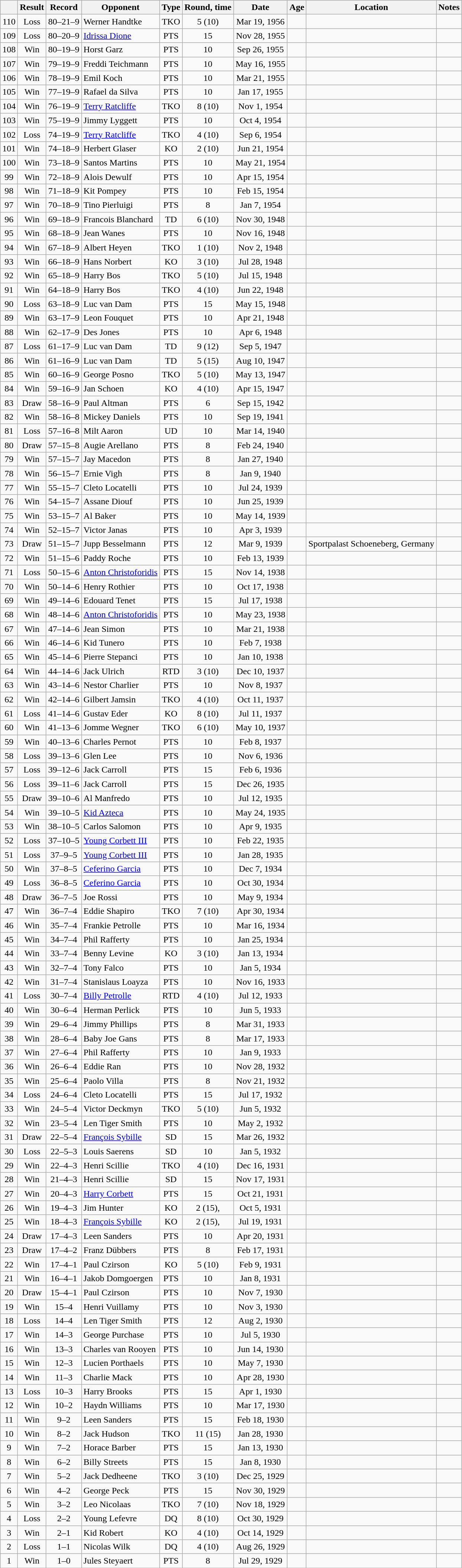<table class="wikitable" style="text-align:center">
<tr>
<th></th>
<th>Result</th>
<th>Record</th>
<th>Opponent</th>
<th>Type</th>
<th>Round, time</th>
<th>Date</th>
<th>Age</th>
<th>Location</th>
<th>Notes</th>
</tr>
<tr>
<td>110</td>
<td>Loss</td>
<td>80–21–9</td>
<td align=left>Werner Handtke</td>
<td>TKO</td>
<td>5 (10)</td>
<td>Mar 19, 1956</td>
<td style="text-align:left;"></td>
<td style="text-align:left;"></td>
<td></td>
</tr>
<tr>
<td>109</td>
<td>Loss</td>
<td>80–20–9</td>
<td align=left><a href='#'>Idrissa Dione</a></td>
<td>PTS</td>
<td>15</td>
<td>Nov 28, 1955</td>
<td style="text-align:left;"></td>
<td style="text-align:left;"></td>
<td style="text-align:left;"></td>
</tr>
<tr>
<td>108</td>
<td>Win</td>
<td>80–19–9</td>
<td align=left>Horst Garz</td>
<td>PTS</td>
<td>10</td>
<td>Sep 26, 1955</td>
<td style="text-align:left;"></td>
<td style="text-align:left;"></td>
<td></td>
</tr>
<tr>
<td>107</td>
<td>Win</td>
<td>79–19–9</td>
<td align=left>Freddi Teichmann</td>
<td>PTS</td>
<td>10</td>
<td>May 16, 1955</td>
<td style="text-align:left;"></td>
<td style="text-align:left;"></td>
<td></td>
</tr>
<tr>
<td>106</td>
<td>Win</td>
<td>78–19–9</td>
<td align=left>Emil Koch</td>
<td>PTS</td>
<td>10</td>
<td>Mar 21, 1955</td>
<td style="text-align:left;"></td>
<td style="text-align:left;"></td>
<td></td>
</tr>
<tr>
<td>105</td>
<td>Win</td>
<td>77–19–9</td>
<td align=left>Rafael da Silva</td>
<td>PTS</td>
<td>10</td>
<td>Jan 17, 1955</td>
<td style="text-align:left;"></td>
<td style="text-align:left;"></td>
<td></td>
</tr>
<tr>
<td>104</td>
<td>Win</td>
<td>76–19–9</td>
<td align=left><a href='#'>Terry Ratcliffe</a></td>
<td>TKO</td>
<td>8 (10)</td>
<td>Nov 1, 1954</td>
<td style="text-align:left;"></td>
<td style="text-align:left;"></td>
<td></td>
</tr>
<tr>
<td>103</td>
<td>Win</td>
<td>75–19–9</td>
<td align=left>Jimmy Lyggett</td>
<td>PTS</td>
<td>10</td>
<td>Oct 4, 1954</td>
<td style="text-align:left;"></td>
<td style="text-align:left;"></td>
<td></td>
</tr>
<tr>
<td>102</td>
<td>Loss</td>
<td>74–19–9</td>
<td align=left><a href='#'>Terry Ratcliffe</a></td>
<td>TKO</td>
<td>4 (10)</td>
<td>Sep 6, 1954</td>
<td style="text-align:left;"></td>
<td style="text-align:left;"></td>
<td></td>
</tr>
<tr>
<td>101</td>
<td>Win</td>
<td>74–18–9</td>
<td align=left>Herbert Glaser</td>
<td>KO</td>
<td>2 (10)</td>
<td>Jun 21, 1954</td>
<td style="text-align:left;"></td>
<td style="text-align:left;"></td>
<td></td>
</tr>
<tr>
<td>100</td>
<td>Win</td>
<td>73–18–9</td>
<td align=left>Santos Martins</td>
<td>PTS</td>
<td>10</td>
<td>May 21, 1954</td>
<td style="text-align:left;"></td>
<td style="text-align:left;"></td>
<td></td>
</tr>
<tr>
<td>99</td>
<td>Win</td>
<td>72–18–9</td>
<td align=left>Alois Dewulf</td>
<td>PTS</td>
<td>10</td>
<td>Apr 15, 1954</td>
<td style="text-align:left;"></td>
<td style="text-align:left;"></td>
<td></td>
</tr>
<tr>
<td>98</td>
<td>Win</td>
<td>71–18–9</td>
<td align=left>Kit Pompey</td>
<td>PTS</td>
<td>10</td>
<td>Feb 15, 1954</td>
<td style="text-align:left;"></td>
<td style="text-align:left;"></td>
<td></td>
</tr>
<tr>
<td>97</td>
<td>Win</td>
<td>70–18–9</td>
<td align=left>Tino Pierluigi</td>
<td>PTS</td>
<td>8</td>
<td>Jan 7, 1954</td>
<td style="text-align:left;"></td>
<td style="text-align:left;"></td>
<td></td>
</tr>
<tr>
<td>96</td>
<td>Win</td>
<td>69–18–9</td>
<td align=left>Francois Blanchard</td>
<td>TD</td>
<td>6 (10)</td>
<td>Nov 30, 1948</td>
<td style="text-align:left;"></td>
<td style="text-align:left;"></td>
<td style="text-align:left;"></td>
</tr>
<tr>
<td>95</td>
<td>Win</td>
<td>68–18–9</td>
<td align=left>Jean Wanes</td>
<td>PTS</td>
<td>10</td>
<td>Nov 16, 1948</td>
<td style="text-align:left;"></td>
<td style="text-align:left;"></td>
<td></td>
</tr>
<tr>
<td>94</td>
<td>Win</td>
<td>67–18–9</td>
<td align=left>Albert Heyen</td>
<td>TKO</td>
<td>1 (10)</td>
<td>Nov 2, 1948</td>
<td style="text-align:left;"></td>
<td style="text-align:left;"></td>
<td></td>
</tr>
<tr>
<td>93</td>
<td>Win</td>
<td>66–18–9</td>
<td align=left>Hans Norbert</td>
<td>KO</td>
<td>3 (10)</td>
<td>Jul 28, 1948</td>
<td style="text-align:left;"></td>
<td style="text-align:left;"></td>
<td></td>
</tr>
<tr>
<td>92</td>
<td>Win</td>
<td>65–18–9</td>
<td align=left>Harry Bos</td>
<td>TKO</td>
<td>5 (10)</td>
<td>Jul 15, 1948</td>
<td style="text-align:left;"></td>
<td style="text-align:left;"></td>
<td></td>
</tr>
<tr>
<td>91</td>
<td>Win</td>
<td>64–18–9</td>
<td align=left>Harry Bos</td>
<td>TKO</td>
<td>4 (10)</td>
<td>Jun 22, 1948</td>
<td style="text-align:left;"></td>
<td style="text-align:left;"></td>
<td></td>
</tr>
<tr>
<td>90</td>
<td>Loss</td>
<td>63–18–9</td>
<td align=left>Luc van Dam</td>
<td>PTS</td>
<td>15</td>
<td>May 15, 1948</td>
<td style="text-align:left;"></td>
<td style="text-align:left;"></td>
<td style="text-align:left;"></td>
</tr>
<tr>
<td>89</td>
<td>Win</td>
<td>63–17–9</td>
<td align=left>Leon Fouquet</td>
<td>PTS</td>
<td>10</td>
<td>Apr 21, 1948</td>
<td style="text-align:left;"></td>
<td style="text-align:left;"></td>
<td></td>
</tr>
<tr>
<td>88</td>
<td>Win</td>
<td>62–17–9</td>
<td align=left>Des Jones</td>
<td>PTS</td>
<td>10</td>
<td>Apr 6, 1948</td>
<td style="text-align:left;"></td>
<td style="text-align:left;"></td>
<td></td>
</tr>
<tr>
<td>87</td>
<td>Loss</td>
<td>61–17–9</td>
<td align=left>Luc van Dam</td>
<td>TD</td>
<td>9 (12)</td>
<td>Sep 5, 1947</td>
<td style="text-align:left;"></td>
<td style="text-align:left;"></td>
<td style="text-align:left;"></td>
</tr>
<tr>
<td>86</td>
<td>Win</td>
<td>61–16–9</td>
<td align=left>Luc van Dam</td>
<td>TD</td>
<td>5 (15)</td>
<td>Aug 10, 1947</td>
<td style="text-align:left;"></td>
<td style="text-align:left;"></td>
<td style="text-align:left;"></td>
</tr>
<tr>
<td>85</td>
<td>Win</td>
<td>60–16–9</td>
<td align=left>George Posno</td>
<td>TKO</td>
<td>5 (10)</td>
<td>May 13, 1947</td>
<td style="text-align:left;"></td>
<td style="text-align:left;"></td>
<td></td>
</tr>
<tr>
<td>84</td>
<td>Win</td>
<td>59–16–9</td>
<td align=left>Jan Schoen</td>
<td>KO</td>
<td>4 (10)</td>
<td>Apr 15, 1947</td>
<td style="text-align:left;"></td>
<td style="text-align:left;"></td>
<td></td>
</tr>
<tr>
<td>83</td>
<td>Draw</td>
<td>58–16–9</td>
<td align=left>Paul Altman</td>
<td>PTS</td>
<td>6</td>
<td>Sep 15, 1942</td>
<td style="text-align:left;"></td>
<td style="text-align:left;"></td>
<td></td>
</tr>
<tr>
<td>82</td>
<td>Win</td>
<td>58–16–8</td>
<td align=left>Mickey Daniels</td>
<td>PTS</td>
<td>10</td>
<td>Sep 19, 1941</td>
<td style="text-align:left;"></td>
<td style="text-align:left;"></td>
<td></td>
</tr>
<tr>
<td>81</td>
<td>Loss</td>
<td>57–16–8</td>
<td align=left>Milt Aaron</td>
<td>UD</td>
<td>10</td>
<td>Mar 14, 1940</td>
<td style="text-align:left;"></td>
<td style="text-align:left;"></td>
<td></td>
</tr>
<tr>
<td>80</td>
<td>Draw</td>
<td>57–15–8</td>
<td align=left>Augie Arellano</td>
<td>PTS</td>
<td>8</td>
<td>Feb 24, 1940</td>
<td style="text-align:left;"></td>
<td style="text-align:left;"></td>
<td></td>
</tr>
<tr>
<td>79</td>
<td>Win</td>
<td>57–15–7</td>
<td align=left>Jay Macedon</td>
<td>PTS</td>
<td>8</td>
<td>Jan 27, 1940</td>
<td style="text-align:left;"></td>
<td style="text-align:left;"></td>
<td></td>
</tr>
<tr>
<td>78</td>
<td>Win</td>
<td>56–15–7</td>
<td align=left>Ernie Vigh</td>
<td>PTS</td>
<td>8</td>
<td>Jan 9, 1940</td>
<td style="text-align:left;"></td>
<td style="text-align:left;"></td>
<td></td>
</tr>
<tr>
<td>77</td>
<td>Win</td>
<td>55–15–7</td>
<td align=left>Cleto Locatelli</td>
<td>PTS</td>
<td>10</td>
<td>Jul 24, 1939</td>
<td style="text-align:left;"></td>
<td style="text-align:left;"></td>
<td></td>
</tr>
<tr>
<td>76</td>
<td>Win</td>
<td>54–15–7</td>
<td align=left>Assane Diouf</td>
<td>PTS</td>
<td>10</td>
<td>Jun 25, 1939</td>
<td style="text-align:left;"></td>
<td style="text-align:left;"></td>
<td></td>
</tr>
<tr>
<td>75</td>
<td>Win</td>
<td>53–15–7</td>
<td align=left>Al Baker</td>
<td>PTS</td>
<td>10</td>
<td>May 14, 1939</td>
<td style="text-align:left;"></td>
<td style="text-align:left;"></td>
<td></td>
</tr>
<tr>
<td>74</td>
<td>Win</td>
<td>52–15–7</td>
<td align=left>Victor Janas</td>
<td>PTS</td>
<td>10</td>
<td>Apr 3, 1939</td>
<td style="text-align:left;"></td>
<td style="text-align:left;"></td>
<td></td>
</tr>
<tr>
<td>73</td>
<td>Draw</td>
<td>51–15–7</td>
<td align=left>Jupp Besselmann</td>
<td>PTS</td>
<td>12</td>
<td>Mar 9, 1939</td>
<td style="text-align:left;"></td>
<td style="text-align:left;">Sportpalast Schoeneberg, Germany</td>
<td></td>
</tr>
<tr>
<td>72</td>
<td>Win</td>
<td>51–15–6</td>
<td align=left>Paddy Roche</td>
<td>PTS</td>
<td>10</td>
<td>Feb 13, 1939</td>
<td style="text-align:left;"></td>
<td style="text-align:left;"></td>
<td></td>
</tr>
<tr>
<td>71</td>
<td>Loss</td>
<td>50–15–6</td>
<td align=left><a href='#'>Anton Christoforidis</a></td>
<td>PTS</td>
<td>15</td>
<td>Nov 14, 1938</td>
<td style="text-align:left;"></td>
<td style="text-align:left;"></td>
<td style="text-align:left;"></td>
</tr>
<tr>
<td>70</td>
<td>Win</td>
<td>50–14–6</td>
<td align=left>Henry Rothier</td>
<td>PTS</td>
<td>10</td>
<td>Oct 17, 1938</td>
<td style="text-align:left;"></td>
<td style="text-align:left;"></td>
<td></td>
</tr>
<tr>
<td>69</td>
<td>Win</td>
<td>49–14–6</td>
<td align=left>Edouard Tenet</td>
<td>PTS</td>
<td>15</td>
<td>Jul 17, 1938</td>
<td style="text-align:left;"></td>
<td style="text-align:left;"></td>
<td style="text-align:left;"></td>
</tr>
<tr>
<td>68</td>
<td>Win</td>
<td>48–14–6</td>
<td align=left><a href='#'>Anton Christoforidis</a></td>
<td>PTS</td>
<td>10</td>
<td>May 23, 1938</td>
<td style="text-align:left;"></td>
<td style="text-align:left;"></td>
<td></td>
</tr>
<tr>
<td>67</td>
<td>Win</td>
<td>47–14–6</td>
<td align=left>Jean Simon</td>
<td>PTS</td>
<td>10</td>
<td>Mar 21, 1938</td>
<td style="text-align:left;"></td>
<td style="text-align:left;"></td>
<td></td>
</tr>
<tr>
<td>66</td>
<td>Win</td>
<td>46–14–6</td>
<td align=left>Kid Tunero</td>
<td>PTS</td>
<td>10</td>
<td>Feb 7, 1938</td>
<td style="text-align:left;"></td>
<td style="text-align:left;"></td>
<td></td>
</tr>
<tr>
<td>65</td>
<td>Win</td>
<td>45–14–6</td>
<td align=left>Pierre Stepanci</td>
<td>PTS</td>
<td>10</td>
<td>Jan 10, 1938</td>
<td style="text-align:left;"></td>
<td style="text-align:left;"></td>
<td></td>
</tr>
<tr>
<td>64</td>
<td>Win</td>
<td>44–14–6</td>
<td align=left>Jack Ulrich</td>
<td>RTD</td>
<td>3 (10)</td>
<td>Dec 10, 1937</td>
<td style="text-align:left;"></td>
<td style="text-align:left;"></td>
<td></td>
</tr>
<tr>
<td>63</td>
<td>Win</td>
<td>43–14–6</td>
<td align=left>Nestor Charlier</td>
<td>PTS</td>
<td>10</td>
<td>Nov 8, 1937</td>
<td style="text-align:left;"></td>
<td style="text-align:left;"></td>
<td></td>
</tr>
<tr>
<td>62</td>
<td>Win</td>
<td>42–14–6</td>
<td align=left>Gilbert Jamsin</td>
<td>TKO</td>
<td>4 (10)</td>
<td>Oct 11, 1937</td>
<td style="text-align:left;"></td>
<td style="text-align:left;"></td>
<td></td>
</tr>
<tr>
<td>61</td>
<td>Loss</td>
<td>41–14–6</td>
<td align=left>Gustav Eder</td>
<td>KO</td>
<td>8 (10)</td>
<td>Jul 11, 1937</td>
<td style="text-align:left;"></td>
<td style="text-align:left;"></td>
<td></td>
</tr>
<tr>
<td>60</td>
<td>Win</td>
<td>41–13–6</td>
<td align=left>Jomme Wegner</td>
<td>TKO</td>
<td>6 (10)</td>
<td>May 10, 1937</td>
<td style="text-align:left;"></td>
<td style="text-align:left;"></td>
<td></td>
</tr>
<tr>
<td>59</td>
<td>Win</td>
<td>40–13–6</td>
<td align=left>Charles Pernot</td>
<td>PTS</td>
<td>10</td>
<td>Feb 8, 1937</td>
<td style="text-align:left;"></td>
<td style="text-align:left;"></td>
<td></td>
</tr>
<tr>
<td>58</td>
<td>Loss</td>
<td>39–13–6</td>
<td align=left>Glen Lee</td>
<td>PTS</td>
<td>10</td>
<td>Nov 6, 1936</td>
<td style="text-align:left;"></td>
<td style="text-align:left;"></td>
<td></td>
</tr>
<tr>
<td>57</td>
<td>Loss</td>
<td>39–12–6</td>
<td align=left>Jack Carroll</td>
<td>PTS</td>
<td>15</td>
<td>Feb 6, 1936</td>
<td style="text-align:left;"></td>
<td style="text-align:left;"></td>
<td></td>
</tr>
<tr>
<td>56</td>
<td>Loss</td>
<td>39–11–6</td>
<td align=left>Jack Carroll</td>
<td>PTS</td>
<td>15</td>
<td>Dec 26, 1935</td>
<td style="text-align:left;"></td>
<td style="text-align:left;"></td>
<td></td>
</tr>
<tr>
<td>55</td>
<td>Draw</td>
<td>39–10–6</td>
<td align=left>Al Manfredo</td>
<td>PTS</td>
<td>10</td>
<td>Jul 12, 1935</td>
<td style="text-align:left;"></td>
<td style="text-align:left;"></td>
<td></td>
</tr>
<tr>
<td>54</td>
<td>Win</td>
<td>39–10–5</td>
<td align=left><a href='#'>Kid Azteca</a></td>
<td>PTS</td>
<td>10</td>
<td>May 24, 1935</td>
<td style="text-align:left;"></td>
<td style="text-align:left;"></td>
<td></td>
</tr>
<tr>
<td>53</td>
<td>Win</td>
<td>38–10–5</td>
<td align=left>Carlos Salomon</td>
<td>PTS</td>
<td>10</td>
<td>Apr 9, 1935</td>
<td style="text-align:left;"></td>
<td style="text-align:left;"></td>
<td></td>
</tr>
<tr>
<td>52</td>
<td>Loss</td>
<td>37–10–5</td>
<td align=left><a href='#'>Young Corbett III</a></td>
<td>PTS</td>
<td>10</td>
<td>Feb 22, 1935</td>
<td style="text-align:left;"></td>
<td style="text-align:left;"></td>
<td></td>
</tr>
<tr>
<td>51</td>
<td>Loss</td>
<td>37–9–5</td>
<td align=left><a href='#'>Young Corbett III</a></td>
<td>PTS</td>
<td>10</td>
<td>Jan 28, 1935</td>
<td style="text-align:left;"></td>
<td style="text-align:left;"></td>
<td></td>
</tr>
<tr>
<td>50</td>
<td>Win</td>
<td>37–8–5</td>
<td align=left><a href='#'>Ceferino Garcia</a></td>
<td>PTS</td>
<td>10</td>
<td>Dec 7, 1934</td>
<td style="text-align:left;"></td>
<td style="text-align:left;"></td>
<td></td>
</tr>
<tr>
<td>49</td>
<td>Loss</td>
<td>36–8–5</td>
<td align=left><a href='#'>Ceferino Garcia</a></td>
<td>PTS</td>
<td>10</td>
<td>Oct 30, 1934</td>
<td style="text-align:left;"></td>
<td style="text-align:left;"></td>
<td></td>
</tr>
<tr>
<td>48</td>
<td>Draw</td>
<td>36–7–5</td>
<td align=left>Joe Rossi</td>
<td>PTS</td>
<td>10</td>
<td>May 9, 1934</td>
<td style="text-align:left;"></td>
<td style="text-align:left;"></td>
<td></td>
</tr>
<tr>
<td>47</td>
<td>Win</td>
<td>36–7–4</td>
<td align=left>Eddie Shapiro</td>
<td>TKO</td>
<td>7 (10)</td>
<td>Apr 30, 1934</td>
<td style="text-align:left;"></td>
<td style="text-align:left;"></td>
<td></td>
</tr>
<tr>
<td>46</td>
<td>Win</td>
<td>35–7–4</td>
<td align=left>Frankie Petrolle</td>
<td>PTS</td>
<td>10</td>
<td>Mar 16, 1934</td>
<td style="text-align:left;"></td>
<td style="text-align:left;"></td>
<td></td>
</tr>
<tr>
<td>45</td>
<td>Win</td>
<td>34–7–4</td>
<td align=left>Phil Rafferty</td>
<td>PTS</td>
<td>10</td>
<td>Jan 25, 1934</td>
<td style="text-align:left;"></td>
<td style="text-align:left;"></td>
<td></td>
</tr>
<tr>
<td>44</td>
<td>Win</td>
<td>33–7–4</td>
<td align=left>Benny Levine</td>
<td>KO</td>
<td>3 (10)</td>
<td>Jan 13, 1934</td>
<td style="text-align:left;"></td>
<td style="text-align:left;"></td>
<td></td>
</tr>
<tr>
<td>43</td>
<td>Win</td>
<td>32–7–4</td>
<td align=left>Tony Falco</td>
<td>PTS</td>
<td>10</td>
<td>Jan 5, 1934</td>
<td style="text-align:left;"></td>
<td style="text-align:left;"></td>
<td></td>
</tr>
<tr>
<td>42</td>
<td>Win</td>
<td>31–7–4</td>
<td align=left>Stanislaus Loayza</td>
<td>PTS</td>
<td>10</td>
<td>Nov 16, 1933</td>
<td style="text-align:left;"></td>
<td style="text-align:left;"></td>
<td></td>
</tr>
<tr>
<td>41</td>
<td>Loss</td>
<td>30–7–4</td>
<td align=left><a href='#'>Billy Petrolle</a></td>
<td>RTD</td>
<td>4 (10)</td>
<td>Jul 12, 1933</td>
<td style="text-align:left;"></td>
<td style="text-align:left;"></td>
<td></td>
</tr>
<tr>
<td>40</td>
<td>Win</td>
<td>30–6–4</td>
<td align=left>Herman Perlick</td>
<td>PTS</td>
<td>10</td>
<td>Jun 5, 1933</td>
<td style="text-align:left;"></td>
<td style="text-align:left;"></td>
<td></td>
</tr>
<tr>
<td>39</td>
<td>Win</td>
<td>29–6–4</td>
<td align=left>Jimmy Phillips</td>
<td>PTS</td>
<td>8</td>
<td>Mar 31, 1933</td>
<td style="text-align:left;"></td>
<td style="text-align:left;"></td>
<td></td>
</tr>
<tr>
<td>38</td>
<td>Win</td>
<td>28–6–4</td>
<td align=left>Baby Joe Gans</td>
<td>PTS</td>
<td>8</td>
<td>Mar 17, 1933</td>
<td style="text-align:left;"></td>
<td style="text-align:left;"></td>
<td></td>
</tr>
<tr>
<td>37</td>
<td>Win</td>
<td>27–6–4</td>
<td align=left>Phil Rafferty</td>
<td>PTS</td>
<td>10</td>
<td>Jan 9, 1933</td>
<td style="text-align:left;"></td>
<td style="text-align:left;"></td>
<td></td>
</tr>
<tr>
<td>36</td>
<td>Win</td>
<td>26–6–4</td>
<td align=left>Eddie Ran</td>
<td>PTS</td>
<td>10</td>
<td>Nov 28, 1932</td>
<td style="text-align:left;"></td>
<td style="text-align:left;"></td>
<td></td>
</tr>
<tr>
<td>35</td>
<td>Win</td>
<td>25–6–4</td>
<td align=left>Paolo Villa</td>
<td>PTS</td>
<td>8</td>
<td>Nov 21, 1932</td>
<td style="text-align:left;"></td>
<td style="text-align:left;"></td>
<td></td>
</tr>
<tr>
<td>34</td>
<td>Loss</td>
<td>24–6–4</td>
<td align=left>Cleto Locatelli</td>
<td>PTS</td>
<td>15</td>
<td>Jul 17, 1932</td>
<td style="text-align:left;"></td>
<td style="text-align:left;"></td>
<td style="text-align:left;"></td>
</tr>
<tr>
<td>33</td>
<td>Win</td>
<td>24–5–4</td>
<td align=left>Victor Deckmyn</td>
<td>TKO</td>
<td>5 (10)</td>
<td>Jun 5, 1932</td>
<td style="text-align:left;"></td>
<td style="text-align:left;"></td>
<td></td>
</tr>
<tr>
<td>32</td>
<td>Win</td>
<td>23–5–4</td>
<td align=left>Len Tiger Smith</td>
<td>PTS</td>
<td>10</td>
<td>May 2, 1932</td>
<td style="text-align:left;"></td>
<td style="text-align:left;"></td>
<td></td>
</tr>
<tr>
<td>31</td>
<td>Draw</td>
<td>22–5–4</td>
<td align=left><a href='#'>François Sybille</a></td>
<td>SD</td>
<td>15</td>
<td>Mar 26, 1932</td>
<td style="text-align:left;"></td>
<td style="text-align:left;"></td>
<td style="text-align:left;"></td>
</tr>
<tr>
<td>30</td>
<td>Loss</td>
<td>22–5–3</td>
<td align=left>Louis Saerens</td>
<td>SD</td>
<td>10</td>
<td>Jan 5, 1932</td>
<td style="text-align:left;"></td>
<td style="text-align:left;"></td>
<td></td>
</tr>
<tr>
<td>29</td>
<td>Win</td>
<td>22–4–3</td>
<td align=left>Henri Scillie</td>
<td>TKO</td>
<td>4 (10)</td>
<td>Dec 16, 1931</td>
<td style="text-align:left;"></td>
<td style="text-align:left;"></td>
<td></td>
</tr>
<tr>
<td>28</td>
<td>Win</td>
<td>21–4–3</td>
<td align=left>Henri Scillie</td>
<td>SD</td>
<td>15</td>
<td>Nov 17, 1931</td>
<td style="text-align:left;"></td>
<td style="text-align:left;"></td>
<td style="text-align:left;"></td>
</tr>
<tr>
<td>27</td>
<td>Win</td>
<td>20–4–3</td>
<td align=left><a href='#'>Harry Corbett</a></td>
<td>PTS</td>
<td>15</td>
<td>Oct 21, 1931</td>
<td style="text-align:left;"></td>
<td style="text-align:left;"></td>
<td style="text-align:left;"></td>
</tr>
<tr>
<td>26</td>
<td>Win</td>
<td>19–4–3</td>
<td align=left>Jim Hunter</td>
<td>KO</td>
<td>2 (15), </td>
<td>Oct 5, 1931</td>
<td style="text-align:left;"></td>
<td style="text-align:left;"></td>
<td></td>
</tr>
<tr>
<td>25</td>
<td>Win</td>
<td>18–4–3</td>
<td align=left><a href='#'>François Sybille</a></td>
<td>KO</td>
<td>2 (15), </td>
<td>Jul 19, 1931</td>
<td style="text-align:left;"></td>
<td style="text-align:left;"></td>
<td style="text-align:left;"></td>
</tr>
<tr>
<td>24</td>
<td>Draw</td>
<td>17–4–3</td>
<td align=left>Leen Sanders</td>
<td>PTS</td>
<td>10</td>
<td>Apr 20, 1931</td>
<td style="text-align:left;"></td>
<td style="text-align:left;"></td>
<td></td>
</tr>
<tr>
<td>23</td>
<td>Draw</td>
<td>17–4–2</td>
<td align=left>Franz Dübbers</td>
<td>PTS</td>
<td>8</td>
<td>Feb 17, 1931</td>
<td style="text-align:left;"></td>
<td style="text-align:left;"></td>
<td></td>
</tr>
<tr>
<td>22</td>
<td>Win</td>
<td>17–4–1</td>
<td align=left>Paul Czirson</td>
<td>KO</td>
<td>5 (10)</td>
<td>Feb 9, 1931</td>
<td style="text-align:left;"></td>
<td style="text-align:left;"></td>
<td></td>
</tr>
<tr>
<td>21</td>
<td>Win</td>
<td>16–4–1</td>
<td align=left>Jakob Domgoergen</td>
<td>PTS</td>
<td>10</td>
<td>Jan 8, 1931</td>
<td style="text-align:left;"></td>
<td style="text-align:left;"></td>
<td></td>
</tr>
<tr>
<td>20</td>
<td>Draw</td>
<td>15–4–1</td>
<td align=left>Paul Czirson</td>
<td>PTS</td>
<td>10</td>
<td>Nov 7, 1930</td>
<td style="text-align:left;"></td>
<td style="text-align:left;"></td>
<td></td>
</tr>
<tr>
<td>19</td>
<td>Win</td>
<td>15–4</td>
<td align=left>Henri Vuillamy</td>
<td>PTS</td>
<td>10</td>
<td>Nov 3, 1930</td>
<td style="text-align:left;"></td>
<td style="text-align:left;"></td>
<td></td>
</tr>
<tr>
<td>18</td>
<td>Loss</td>
<td>14–4</td>
<td align=left>Len Tiger Smith</td>
<td>PTS</td>
<td>12</td>
<td>Aug 2, 1930</td>
<td style="text-align:left;"></td>
<td style="text-align:left;"></td>
<td></td>
</tr>
<tr>
<td>17</td>
<td>Win</td>
<td>14–3</td>
<td align=left>George Purchase</td>
<td>PTS</td>
<td>10</td>
<td>Jul 5, 1930</td>
<td style="text-align:left;"></td>
<td style="text-align:left;"></td>
<td></td>
</tr>
<tr>
<td>16</td>
<td>Win</td>
<td>13–3</td>
<td align=left>Charles van Rooyen</td>
<td>PTS</td>
<td>10</td>
<td>Jun 14, 1930</td>
<td style="text-align:left;"></td>
<td style="text-align:left;"></td>
<td></td>
</tr>
<tr>
<td>15</td>
<td>Win</td>
<td>12–3</td>
<td align=left>Lucien Porthaels</td>
<td>PTS</td>
<td>10</td>
<td>May 7, 1930</td>
<td style="text-align:left;"></td>
<td style="text-align:left;"></td>
<td></td>
</tr>
<tr>
<td>14</td>
<td>Win</td>
<td>11–3</td>
<td align=left>Charlie Mack</td>
<td>PTS</td>
<td>10</td>
<td>Apr 28, 1930</td>
<td style="text-align:left;"></td>
<td style="text-align:left;"></td>
<td></td>
</tr>
<tr>
<td>13</td>
<td>Loss</td>
<td>10–3</td>
<td align=left>Harry Brooks</td>
<td>PTS</td>
<td>15</td>
<td>Apr 1, 1930</td>
<td style="text-align:left;"></td>
<td style="text-align:left;"></td>
<td></td>
</tr>
<tr>
<td>12</td>
<td>Win</td>
<td>10–2</td>
<td align=left>Haydn Williams</td>
<td>PTS</td>
<td>10</td>
<td>Mar 17, 1930</td>
<td style="text-align:left;"></td>
<td style="text-align:left;"></td>
<td></td>
</tr>
<tr>
<td>11</td>
<td>Win</td>
<td>9–2</td>
<td align=left>Leen Sanders</td>
<td>PTS</td>
<td>15</td>
<td>Feb 18, 1930</td>
<td style="text-align:left;"></td>
<td style="text-align:left;"></td>
<td style="text-align:left;"></td>
</tr>
<tr>
<td>10</td>
<td>Win</td>
<td>8–2</td>
<td align=left>Jack Hudson</td>
<td>TKO</td>
<td>11 (15)</td>
<td>Jan 28, 1930</td>
<td style="text-align:left;"></td>
<td style="text-align:left;"></td>
<td></td>
</tr>
<tr>
<td>9</td>
<td>Win</td>
<td>7–2</td>
<td align=left>Horace Barber</td>
<td>PTS</td>
<td>15</td>
<td>Jan 13, 1930</td>
<td style="text-align:left;"></td>
<td style="text-align:left;"></td>
<td></td>
</tr>
<tr>
<td>8</td>
<td>Win</td>
<td>6–2</td>
<td align=left>Billy Streets</td>
<td>PTS</td>
<td>15</td>
<td>Jan 8, 1930</td>
<td style="text-align:left;"></td>
<td style="text-align:left;"></td>
<td></td>
</tr>
<tr>
<td>7</td>
<td>Win</td>
<td>5–2</td>
<td align=left>Jack Dedheene</td>
<td>TKO</td>
<td>3 (10)</td>
<td>Dec 25, 1929</td>
<td style="text-align:left;"></td>
<td style="text-align:left;"></td>
<td></td>
</tr>
<tr>
<td>6</td>
<td>Win</td>
<td>4–2</td>
<td align=left>George Peck</td>
<td>PTS</td>
<td>15</td>
<td>Nov 30, 1929</td>
<td style="text-align:left;"></td>
<td style="text-align:left;"></td>
<td></td>
</tr>
<tr>
<td>5</td>
<td>Win</td>
<td>3–2</td>
<td align=left>Leo Nicolaas</td>
<td>TKO</td>
<td>7 (10)</td>
<td>Nov 18, 1929</td>
<td style="text-align:left;"></td>
<td style="text-align:left;"></td>
<td></td>
</tr>
<tr>
<td>4</td>
<td>Loss</td>
<td>2–2</td>
<td align=left>Young Lefevre</td>
<td>DQ</td>
<td>8 (10)</td>
<td>Oct 30, 1929</td>
<td style="text-align:left;"></td>
<td style="text-align:left;"></td>
<td style="text-align:left;"></td>
</tr>
<tr>
<td>3</td>
<td>Win</td>
<td>2–1</td>
<td align=left>Kid Robert</td>
<td>KO</td>
<td>4 (10)</td>
<td>Oct 14, 1929</td>
<td style="text-align:left;"></td>
<td style="text-align:left;"></td>
<td></td>
</tr>
<tr>
<td>2</td>
<td>Loss</td>
<td>1–1</td>
<td align=left>Nicolas Wilk</td>
<td>DQ</td>
<td>4 (10)</td>
<td>Aug 26, 1929</td>
<td style="text-align:left;"></td>
<td style="text-align:left;"></td>
<td style="text-align:left;"></td>
</tr>
<tr>
<td>1</td>
<td>Win</td>
<td>1–0</td>
<td align=left>Jules Steyaert</td>
<td>PTS</td>
<td>8</td>
<td>Jul 29, 1929</td>
<td style="text-align:left;"></td>
<td style="text-align:left;"></td>
<td></td>
</tr>
<tr>
</tr>
</table>
